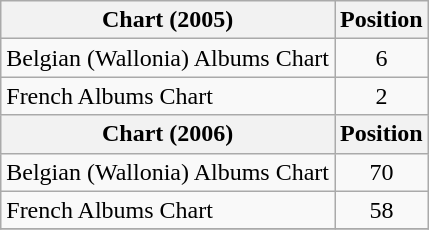<table class="wikitable sortable">
<tr>
<th>Chart (2005)</th>
<th>Position</th>
</tr>
<tr>
<td>Belgian (Wallonia) Albums Chart</td>
<td align="center">6</td>
</tr>
<tr>
<td>French Albums Chart</td>
<td align="center">2</td>
</tr>
<tr>
<th>Chart (2006)</th>
<th>Position</th>
</tr>
<tr>
<td>Belgian (Wallonia) Albums Chart</td>
<td align="center">70</td>
</tr>
<tr>
<td>French Albums Chart</td>
<td align="center">58</td>
</tr>
<tr>
</tr>
</table>
